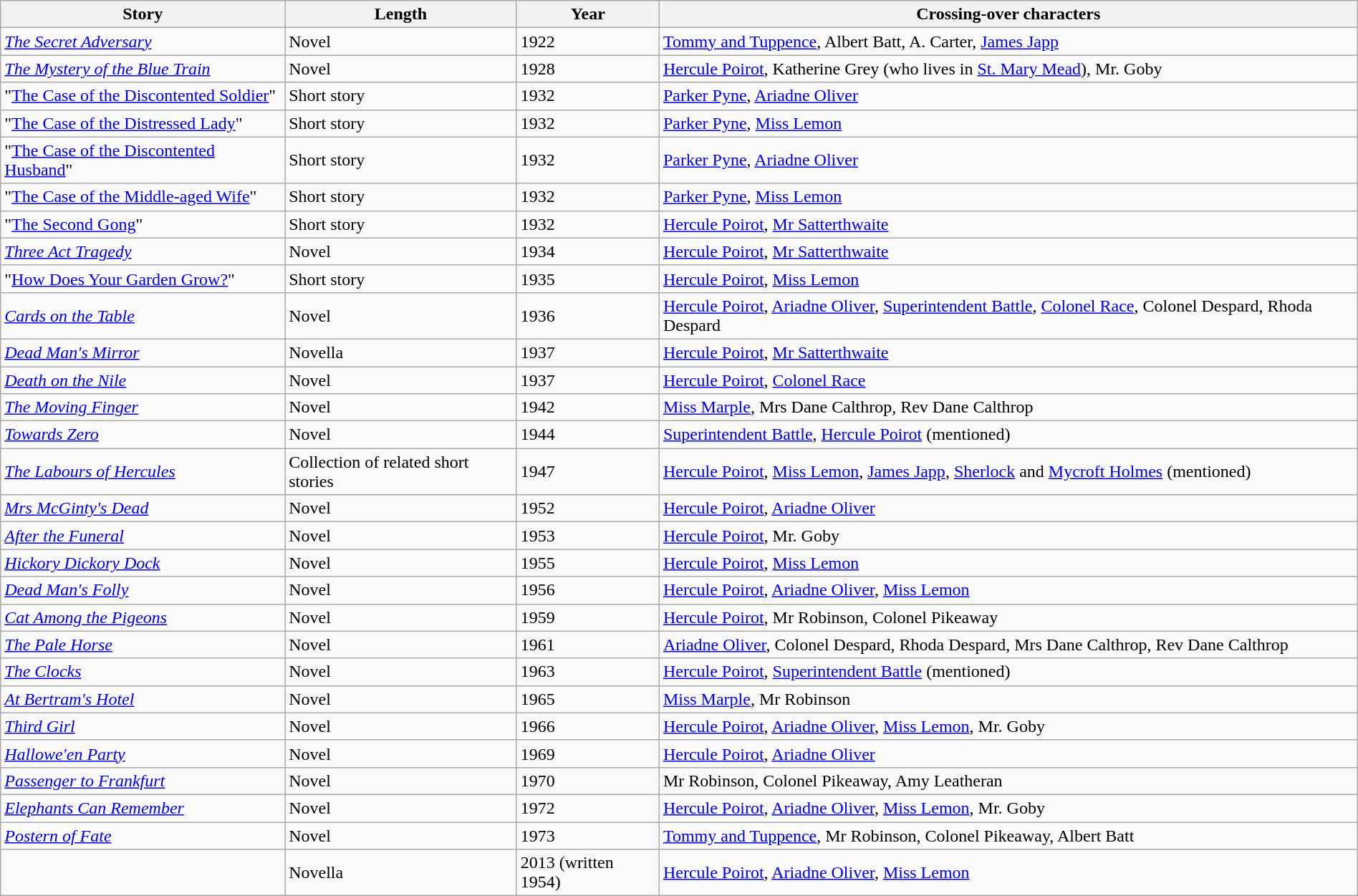<table class="sortable wikitable" style="width:100%; left:0 auto; text-align:left;">
<tr>
<th>Story</th>
<th>Length</th>
<th>Year</th>
<th>Crossing-over characters</th>
</tr>
<tr>
<td><em><a href='#'>The Secret Adversary</a></em></td>
<td>Novel</td>
<td>1922</td>
<td><a href='#'>Tommy and Tuppence</a>, Albert Batt, A. Carter, <a href='#'>James Japp</a></td>
</tr>
<tr>
<td><em><a href='#'>The Mystery of the Blue Train</a></em></td>
<td>Novel</td>
<td>1928</td>
<td><a href='#'>Hercule Poirot</a>, Katherine Grey (who lives in <a href='#'>St. Mary Mead</a>), Mr. Goby</td>
</tr>
<tr>
<td>"<a href='#'>The Case of the Discontented Soldier</a>"</td>
<td>Short story</td>
<td>1932</td>
<td><a href='#'>Parker Pyne</a>, <a href='#'>Ariadne Oliver</a></td>
</tr>
<tr>
<td>"<a href='#'>The Case of the Distressed Lady</a>"</td>
<td>Short story</td>
<td>1932</td>
<td><a href='#'>Parker Pyne</a>, <a href='#'>Miss Lemon</a></td>
</tr>
<tr>
<td>"<a href='#'>The Case of the Discontented Husband</a>"</td>
<td>Short story</td>
<td>1932</td>
<td><a href='#'>Parker Pyne</a>, <a href='#'>Ariadne Oliver</a></td>
</tr>
<tr>
<td>"<a href='#'>The Case of the Middle-aged Wife</a>"</td>
<td>Short story</td>
<td>1932</td>
<td><a href='#'>Parker Pyne</a>, <a href='#'>Miss Lemon</a></td>
</tr>
<tr>
<td>"<a href='#'>The Second Gong</a>"</td>
<td>Short story</td>
<td>1932</td>
<td><a href='#'>Hercule Poirot</a>, <a href='#'>Mr Satterthwaite</a></td>
</tr>
<tr>
<td><em><a href='#'>Three Act Tragedy</a></em></td>
<td>Novel</td>
<td>1934</td>
<td><a href='#'>Hercule Poirot</a>, <a href='#'>Mr Satterthwaite</a></td>
</tr>
<tr>
<td>"<a href='#'>How Does Your Garden Grow?</a>"</td>
<td>Short story</td>
<td>1935</td>
<td><a href='#'>Hercule Poirot</a>, <a href='#'>Miss Lemon</a></td>
</tr>
<tr>
<td><em><a href='#'>Cards on the Table</a></em></td>
<td>Novel</td>
<td>1936</td>
<td><a href='#'>Hercule Poirot</a>, <a href='#'>Ariadne Oliver</a>, <a href='#'>Superintendent Battle</a>, <a href='#'>Colonel Race</a>, Colonel Despard, Rhoda Despard</td>
</tr>
<tr>
<td><em><a href='#'>Dead Man's Mirror</a></em></td>
<td>Novella</td>
<td>1937</td>
<td><a href='#'>Hercule Poirot</a>, <a href='#'>Mr Satterthwaite</a></td>
</tr>
<tr>
<td><em><a href='#'>Death on the Nile</a></em></td>
<td>Novel</td>
<td>1937</td>
<td><a href='#'>Hercule Poirot</a>, <a href='#'>Colonel Race</a></td>
</tr>
<tr>
<td><em><a href='#'>The Moving Finger</a></em></td>
<td>Novel</td>
<td>1942</td>
<td><a href='#'>Miss Marple</a>, Mrs Dane Calthrop, Rev Dane Calthrop</td>
</tr>
<tr>
<td><em><a href='#'>Towards Zero</a></em></td>
<td>Novel</td>
<td>1944</td>
<td><a href='#'>Superintendent Battle</a>, <a href='#'>Hercule Poirot</a> (mentioned)</td>
</tr>
<tr>
<td><em><a href='#'>The Labours of Hercules</a></em></td>
<td>Collection of related short stories</td>
<td>1947</td>
<td><a href='#'>Hercule Poirot</a>, <a href='#'>Miss Lemon</a>, <a href='#'>James Japp</a>, <a href='#'>Sherlock</a> and <a href='#'>Mycroft Holmes</a> (mentioned)</td>
</tr>
<tr>
<td><em><a href='#'>Mrs McGinty's Dead</a></em></td>
<td>Novel</td>
<td>1952</td>
<td><a href='#'>Hercule Poirot</a>, <a href='#'>Ariadne Oliver</a></td>
</tr>
<tr>
<td><em><a href='#'>After the Funeral</a></em></td>
<td>Novel</td>
<td>1953</td>
<td><a href='#'>Hercule Poirot</a>, Mr. Goby</td>
</tr>
<tr>
<td><em><a href='#'>Hickory Dickory Dock</a></em></td>
<td>Novel</td>
<td>1955</td>
<td><a href='#'>Hercule Poirot</a>, <a href='#'>Miss Lemon</a></td>
</tr>
<tr>
<td><em><a href='#'>Dead Man's Folly</a></em></td>
<td>Novel</td>
<td>1956</td>
<td><a href='#'>Hercule Poirot</a>, <a href='#'>Ariadne Oliver</a>, <a href='#'>Miss Lemon</a></td>
</tr>
<tr>
<td><em><a href='#'>Cat Among the Pigeons</a></em></td>
<td>Novel</td>
<td>1959</td>
<td><a href='#'>Hercule Poirot</a>, Mr Robinson, Colonel Pikeaway</td>
</tr>
<tr>
<td><em><a href='#'>The Pale Horse</a></em></td>
<td>Novel</td>
<td>1961</td>
<td><a href='#'>Ariadne Oliver</a>, Colonel Despard, Rhoda Despard, Mrs Dane Calthrop, Rev Dane Calthrop</td>
</tr>
<tr>
<td><em><a href='#'>The Clocks</a></em></td>
<td>Novel</td>
<td>1963</td>
<td><a href='#'>Hercule Poirot</a>, <a href='#'>Superintendent Battle</a> (mentioned)</td>
</tr>
<tr>
<td><em><a href='#'>At Bertram's Hotel</a></em></td>
<td>Novel</td>
<td>1965</td>
<td><a href='#'>Miss Marple</a>, Mr Robinson</td>
</tr>
<tr>
<td><em><a href='#'>Third Girl</a></em></td>
<td>Novel</td>
<td>1966</td>
<td><a href='#'>Hercule Poirot</a>, <a href='#'>Ariadne Oliver</a>, <a href='#'>Miss Lemon</a>, Mr. Goby<br></td>
</tr>
<tr>
<td><em><a href='#'>Hallowe'en Party</a></em></td>
<td>Novel</td>
<td>1969</td>
<td><a href='#'>Hercule Poirot</a>, <a href='#'>Ariadne Oliver</a></td>
</tr>
<tr>
<td><em><a href='#'>Passenger to Frankfurt</a></em></td>
<td>Novel</td>
<td>1970</td>
<td>Mr Robinson, Colonel Pikeaway, Amy Leatheran</td>
</tr>
<tr>
<td><em><a href='#'>Elephants Can Remember</a></em></td>
<td>Novel</td>
<td>1972</td>
<td><a href='#'>Hercule Poirot</a>, <a href='#'>Ariadne Oliver</a>, <a href='#'>Miss Lemon</a>, Mr. Goby</td>
</tr>
<tr>
<td><em><a href='#'>Postern of Fate</a></em></td>
<td>Novel</td>
<td>1973</td>
<td><a href='#'>Tommy and Tuppence</a>, Mr Robinson, Colonel Pikeaway, Albert Batt</td>
</tr>
<tr>
<td><em></em></td>
<td>Novella</td>
<td>2013 (written 1954)</td>
<td><a href='#'>Hercule Poirot</a>, <a href='#'>Ariadne Oliver</a>, <a href='#'>Miss Lemon</a></td>
</tr>
</table>
